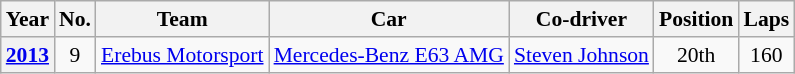<table class="wikitable" style="font-size: 90%;">
<tr>
<th>Year</th>
<th>No.</th>
<th>Team</th>
<th>Car</th>
<th>Co-driver</th>
<th>Position</th>
<th>Laps</th>
</tr>
<tr>
<th><a href='#'>2013</a></th>
<td align="center">9</td>
<td nowrap><a href='#'>Erebus Motorsport</a></td>
<td nowrap><a href='#'>Mercedes-Benz E63 AMG</a></td>
<td nowrap> <a href='#'>Steven Johnson</a></td>
<td align="center">20th</td>
<td align="center">160</td>
</tr>
</table>
